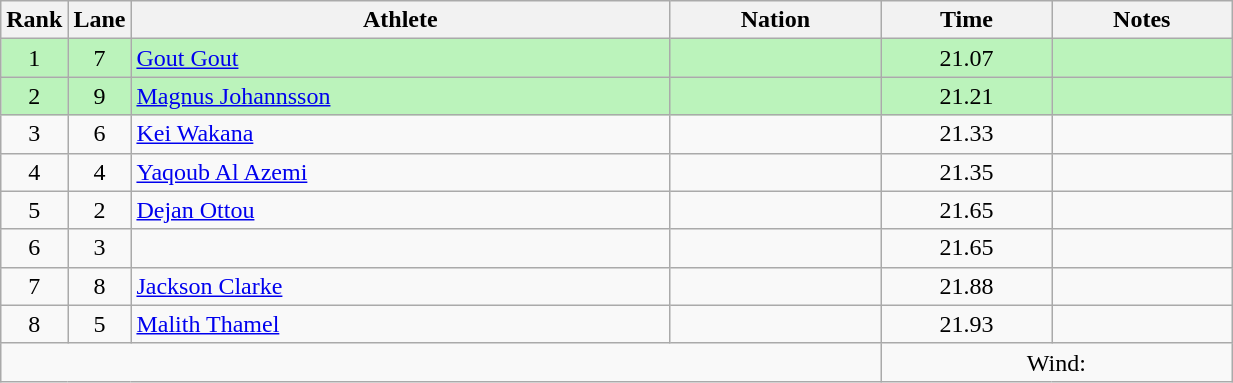<table class="wikitable sortable" style="text-align:center;width: 65%;">
<tr>
<th scope="col" style="width: 10px;">Rank</th>
<th scope="col" style="width: 10px;">Lane</th>
<th scope="col">Athlete</th>
<th scope="col">Nation</th>
<th scope="col">Time</th>
<th scope="col">Notes</th>
</tr>
<tr bgcolor=bbf3bb>
<td>1</td>
<td>7</td>
<td align=left><a href='#'>Gout Gout</a></td>
<td align=left></td>
<td>21.07</td>
<td></td>
</tr>
<tr bgcolor=bbf3bb>
<td>2</td>
<td>9</td>
<td align=left><a href='#'>Magnus Johannsson</a></td>
<td align=left></td>
<td>21.21</td>
<td></td>
</tr>
<tr>
<td>3</td>
<td>6</td>
<td align=left><a href='#'>Kei Wakana</a></td>
<td align=left></td>
<td>21.33</td>
<td></td>
</tr>
<tr>
<td>4</td>
<td>4</td>
<td align=left><a href='#'>Yaqoub Al Azemi</a></td>
<td align=left></td>
<td>21.35</td>
<td></td>
</tr>
<tr>
<td>5</td>
<td>2</td>
<td align=left><a href='#'>Dejan Ottou</a></td>
<td align=left></td>
<td>21.65 </td>
<td></td>
</tr>
<tr>
<td>6</td>
<td>3</td>
<td align=left></td>
<td align=left></td>
<td>21.65 </td>
<td></td>
</tr>
<tr>
<td>7</td>
<td>8</td>
<td align=left><a href='#'>Jackson Clarke</a></td>
<td align=left></td>
<td>21.88</td>
<td></td>
</tr>
<tr>
<td>8</td>
<td>5</td>
<td align=left><a href='#'>Malith Thamel</a></td>
<td align=left></td>
<td>21.93</td>
<td></td>
</tr>
<tr class="sortbottom">
<td colspan="4"></td>
<td colspan="2">Wind: </td>
</tr>
</table>
